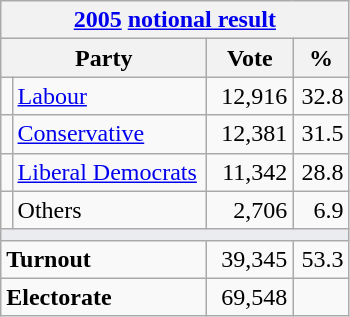<table class="wikitable">
<tr>
<th colspan="4"><a href='#'>2005</a> <a href='#'>notional result</a></th>
</tr>
<tr>
<th bgcolor="#DDDDFF" width="130px" colspan="2">Party</th>
<th bgcolor="#DDDDFF" width="50px">Vote</th>
<th bgcolor="#DDDDFF" width="30px">%</th>
</tr>
<tr>
<td></td>
<td><a href='#'>Labour</a></td>
<td align=right>12,916</td>
<td align=right>32.8</td>
</tr>
<tr>
<td></td>
<td><a href='#'>Conservative</a></td>
<td align=right>12,381</td>
<td align=right>31.5</td>
</tr>
<tr>
<td></td>
<td><a href='#'>Liberal Democrats</a></td>
<td align=right>11,342</td>
<td align=right>28.8</td>
</tr>
<tr>
<td></td>
<td>Others</td>
<td align=right>2,706</td>
<td align=right>6.9</td>
</tr>
<tr>
<td colspan="4" bgcolor="#EAECF0"></td>
</tr>
<tr>
<td colspan="2"><strong>Turnout</strong></td>
<td align=right>39,345</td>
<td align=right>53.3</td>
</tr>
<tr>
<td colspan="2"><strong>Electorate</strong></td>
<td align=right>69,548</td>
</tr>
</table>
